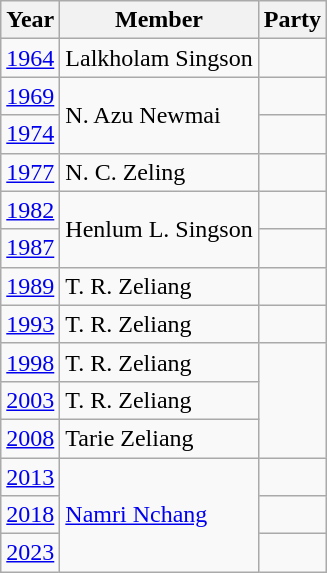<table class="wikitable sortable">
<tr>
<th>Year</th>
<th>Member</th>
<th colspan="2">Party</th>
</tr>
<tr>
<td><a href='#'>1964</a></td>
<td>Lalkholam Singson</td>
<td></td>
</tr>
<tr>
<td><a href='#'>1969</a></td>
<td rowspan=2>N. Azu Newmai</td>
</tr>
<tr>
<td><a href='#'>1974</a></td>
<td></td>
</tr>
<tr>
<td><a href='#'>1977</a></td>
<td>N. C. Zeling</td>
<td></td>
</tr>
<tr>
<td><a href='#'>1982</a></td>
<td rowspan=2>Henlum L. Singson</td>
<td></td>
</tr>
<tr>
<td><a href='#'>1987</a></td>
<td></td>
</tr>
<tr>
<td><a href='#'>1989</a></td>
<td>T. R. Zeliang</td>
<td></td>
</tr>
<tr>
<td><a href='#'>1993</a></td>
<td>T. R. Zeliang</td>
<td></td>
</tr>
<tr>
<td><a href='#'>1998</a></td>
<td>T. R. Zeliang</td>
</tr>
<tr>
<td><a href='#'>2003</a></td>
<td>T. R. Zeliang</td>
</tr>
<tr>
<td><a href='#'>2008</a></td>
<td>Tarie Zeliang</td>
</tr>
<tr>
<td><a href='#'>2013</a></td>
<td rowspan=3><a href='#'>Namri Nchang</a></td>
<td></td>
</tr>
<tr>
<td><a href='#'>2018</a></td>
<td></td>
</tr>
<tr>
<td><a href='#'>2023</a></td>
<td></td>
</tr>
</table>
